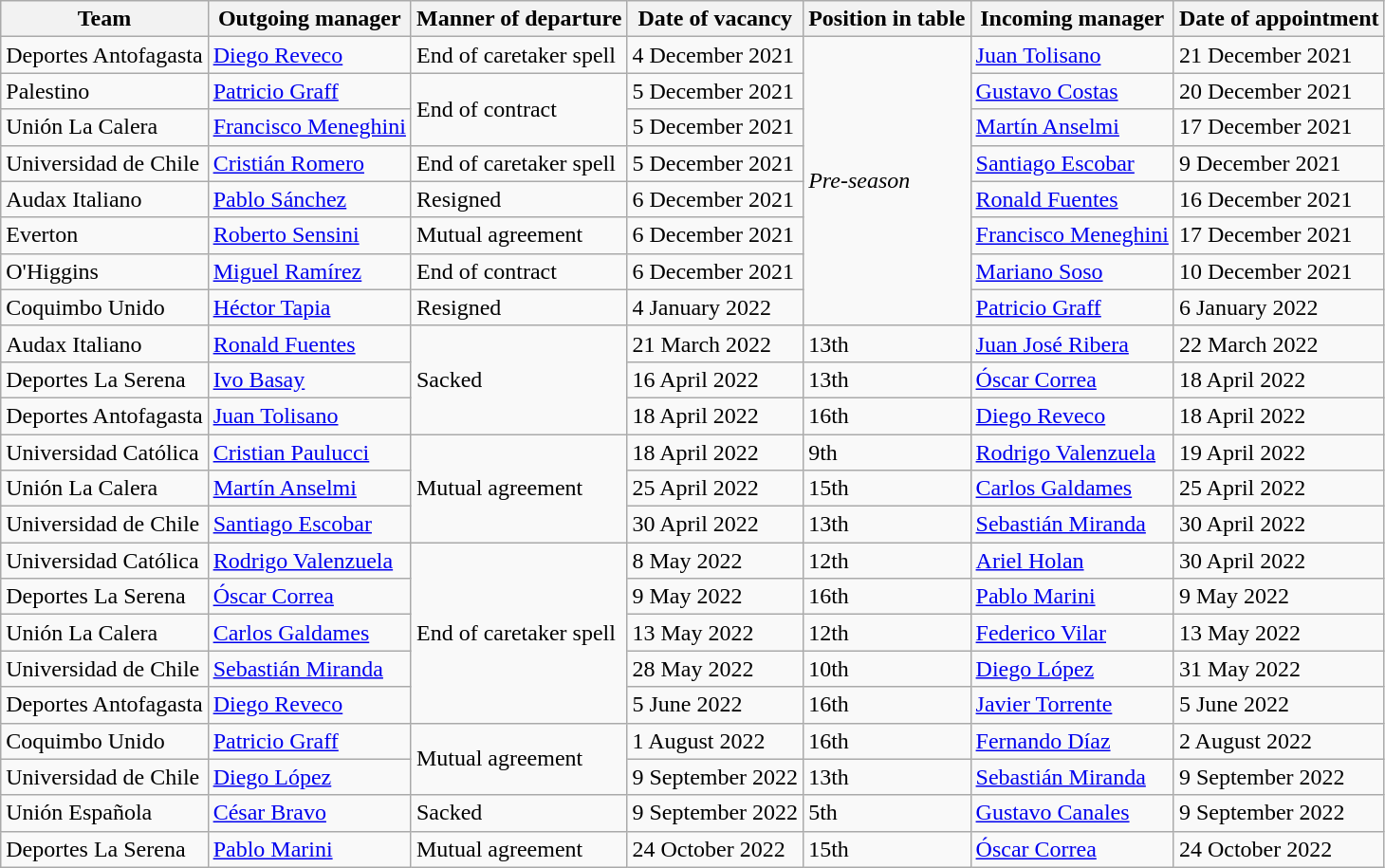<table class="wikitable sortable">
<tr>
<th>Team</th>
<th>Outgoing manager</th>
<th>Manner of departure</th>
<th>Date of vacancy</th>
<th>Position in table</th>
<th>Incoming manager</th>
<th>Date of appointment</th>
</tr>
<tr>
<td>Deportes Antofagasta</td>
<td> <a href='#'>Diego Reveco</a></td>
<td>End of caretaker spell</td>
<td>4 December 2021</td>
<td rowspan=8><em>Pre-season</em></td>
<td> <a href='#'>Juan Tolisano</a></td>
<td>21 December 2021</td>
</tr>
<tr>
<td>Palestino</td>
<td> <a href='#'>Patricio Graff</a></td>
<td rowspan=2>End of contract</td>
<td>5 December 2021</td>
<td> <a href='#'>Gustavo Costas</a></td>
<td>20 December 2021</td>
</tr>
<tr>
<td>Unión La Calera</td>
<td> <a href='#'>Francisco Meneghini</a></td>
<td>5 December 2021</td>
<td> <a href='#'>Martín Anselmi</a></td>
<td>17 December 2021</td>
</tr>
<tr>
<td>Universidad de Chile</td>
<td> <a href='#'>Cristián Romero</a></td>
<td>End of caretaker spell</td>
<td>5 December 2021</td>
<td> <a href='#'>Santiago Escobar</a></td>
<td>9 December 2021</td>
</tr>
<tr>
<td>Audax Italiano</td>
<td> <a href='#'>Pablo Sánchez</a></td>
<td>Resigned</td>
<td>6 December 2021</td>
<td> <a href='#'>Ronald Fuentes</a></td>
<td>16 December 2021</td>
</tr>
<tr>
<td>Everton</td>
<td> <a href='#'>Roberto Sensini</a></td>
<td>Mutual agreement</td>
<td>6 December 2021</td>
<td> <a href='#'>Francisco Meneghini</a></td>
<td>17 December 2021</td>
</tr>
<tr>
<td>O'Higgins</td>
<td> <a href='#'>Miguel Ramírez</a></td>
<td>End of contract</td>
<td>6 December 2021</td>
<td> <a href='#'>Mariano Soso</a></td>
<td>10 December 2021</td>
</tr>
<tr>
<td>Coquimbo Unido</td>
<td> <a href='#'>Héctor Tapia</a></td>
<td>Resigned</td>
<td>4 January 2022</td>
<td> <a href='#'>Patricio Graff</a></td>
<td>6 January 2022</td>
</tr>
<tr>
<td>Audax Italiano</td>
<td> <a href='#'>Ronald Fuentes</a></td>
<td rowspan=3>Sacked</td>
<td>21 March 2022</td>
<td>13th</td>
<td> <a href='#'>Juan José Ribera</a></td>
<td>22 March 2022</td>
</tr>
<tr>
<td>Deportes La Serena</td>
<td> <a href='#'>Ivo Basay</a></td>
<td>16 April 2022</td>
<td>13th</td>
<td> <a href='#'>Óscar Correa</a></td>
<td>18 April 2022</td>
</tr>
<tr>
<td>Deportes Antofagasta</td>
<td> <a href='#'>Juan Tolisano</a></td>
<td>18 April 2022</td>
<td>16th</td>
<td> <a href='#'>Diego Reveco</a></td>
<td>18 April 2022</td>
</tr>
<tr>
<td>Universidad Católica</td>
<td> <a href='#'>Cristian Paulucci</a></td>
<td rowspan=3>Mutual agreement</td>
<td>18 April 2022</td>
<td>9th</td>
<td> <a href='#'>Rodrigo Valenzuela</a></td>
<td>19 April 2022</td>
</tr>
<tr>
<td>Unión La Calera</td>
<td> <a href='#'>Martín Anselmi</a></td>
<td>25 April 2022</td>
<td>15th</td>
<td> <a href='#'>Carlos Galdames</a></td>
<td>25 April 2022</td>
</tr>
<tr>
<td>Universidad de Chile</td>
<td> <a href='#'>Santiago Escobar</a></td>
<td>30 April 2022</td>
<td>13th</td>
<td> <a href='#'>Sebastián Miranda</a></td>
<td>30 April 2022</td>
</tr>
<tr>
<td>Universidad Católica</td>
<td> <a href='#'>Rodrigo Valenzuela</a></td>
<td rowspan=5>End of caretaker spell</td>
<td>8 May 2022</td>
<td>12th</td>
<td> <a href='#'>Ariel Holan</a></td>
<td>30 April 2022</td>
</tr>
<tr>
<td>Deportes La Serena</td>
<td> <a href='#'>Óscar Correa</a></td>
<td>9 May 2022</td>
<td>16th</td>
<td> <a href='#'>Pablo Marini</a></td>
<td>9 May 2022</td>
</tr>
<tr>
<td>Unión La Calera</td>
<td> <a href='#'>Carlos Galdames</a></td>
<td>13 May 2022</td>
<td>12th</td>
<td> <a href='#'>Federico Vilar</a></td>
<td>13 May 2022</td>
</tr>
<tr>
<td>Universidad de Chile</td>
<td> <a href='#'>Sebastián Miranda</a></td>
<td>28 May 2022</td>
<td>10th</td>
<td> <a href='#'>Diego López</a></td>
<td>31 May 2022</td>
</tr>
<tr>
<td>Deportes Antofagasta</td>
<td> <a href='#'>Diego Reveco</a></td>
<td>5 June 2022</td>
<td>16th</td>
<td> <a href='#'>Javier Torrente</a></td>
<td>5 June 2022</td>
</tr>
<tr>
<td>Coquimbo Unido</td>
<td> <a href='#'>Patricio Graff</a></td>
<td rowspan=2>Mutual agreement</td>
<td>1 August 2022</td>
<td>16th</td>
<td> <a href='#'>Fernando Díaz</a></td>
<td>2 August 2022</td>
</tr>
<tr>
<td>Universidad de Chile</td>
<td> <a href='#'>Diego López</a></td>
<td>9 September 2022</td>
<td>13th</td>
<td> <a href='#'>Sebastián Miranda</a></td>
<td>9 September 2022</td>
</tr>
<tr>
<td>Unión Española</td>
<td> <a href='#'>César Bravo</a></td>
<td>Sacked</td>
<td>9 September 2022</td>
<td>5th</td>
<td> <a href='#'>Gustavo Canales</a></td>
<td>9 September 2022</td>
</tr>
<tr>
<td>Deportes La Serena</td>
<td> <a href='#'>Pablo Marini</a></td>
<td>Mutual agreement</td>
<td>24 October 2022</td>
<td>15th</td>
<td> <a href='#'>Óscar Correa</a></td>
<td>24 October 2022</td>
</tr>
</table>
